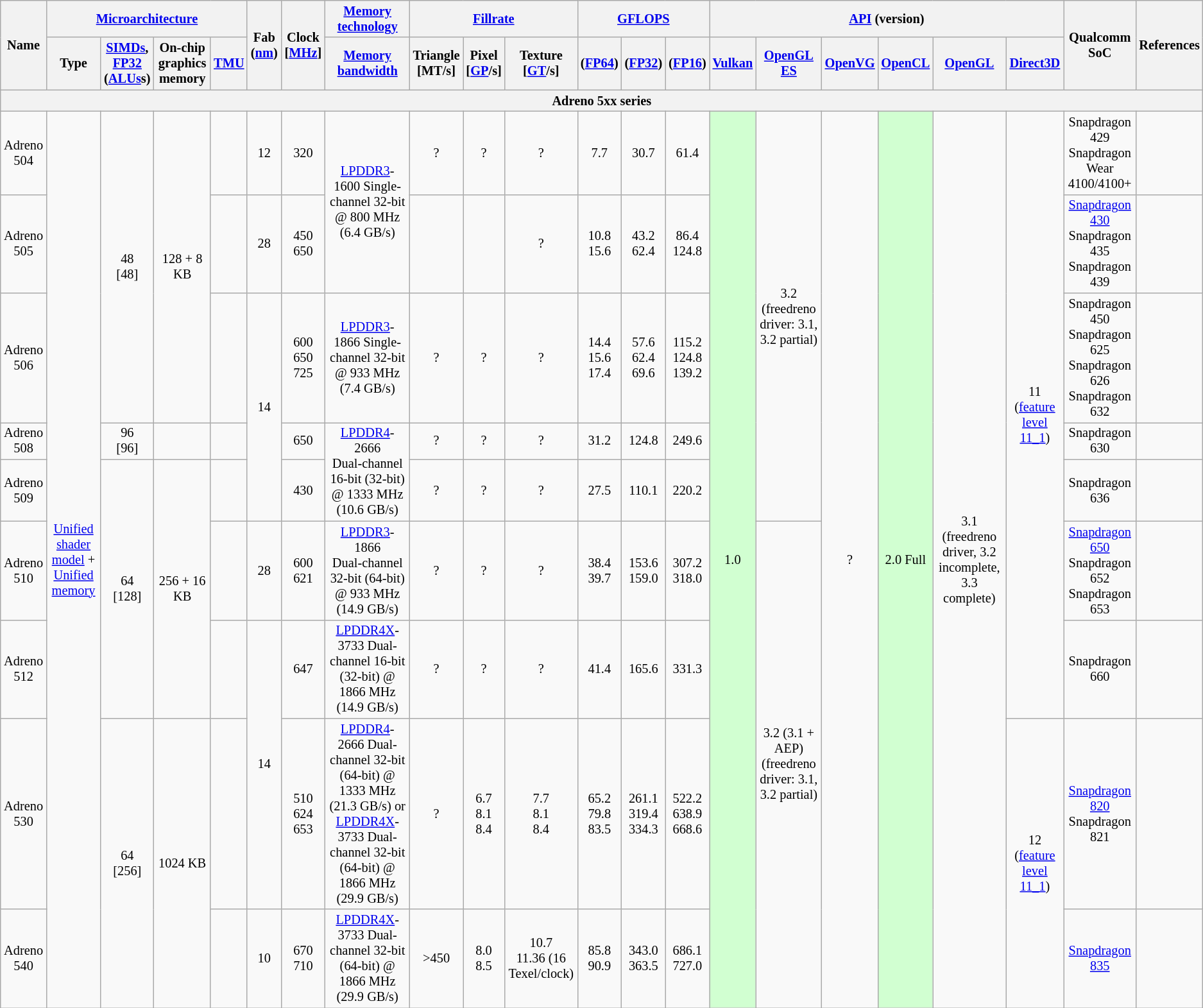<table class="wikitable" style="font-size: 85%; text-align: center">
<tr>
<th rowspan="2">Name</th>
<th colspan="4"><a href='#'>Microarchitecture</a></th>
<th rowspan="2">Fab (<a href='#'>nm</a>)</th>
<th rowspan="2">Clock [<a href='#'>MHz</a>]</th>
<th><a href='#'>Memory technology</a></th>
<th colspan="3"><a href='#'>Fillrate</a></th>
<th colspan="3"><a href='#'>GFLOPS</a></th>
<th colspan="6"><a href='#'>API</a> (version)</th>
<th rowspan="2">Qualcomm SoC</th>
<th rowspan="2">References</th>
</tr>
<tr>
<th>Type</th>
<th><a href='#'>SIMDs</a>, <a href='#'>FP32</a><br>(<a href='#'>ALUs</a>s)<br></th>
<th>On-chip graphics memory</th>
<th><a href='#'>TMU</a></th>
<th><a href='#'>Memory bandwidth</a></th>
<th>Triangle<br>[MT/s]</th>
<th>Pixel<br>[<a href='#'>GP</a>/s]</th>
<th>Texture<br>[<a href='#'>GT</a>/s]</th>
<th>(<a href='#'>FP64</a>)</th>
<th>(<a href='#'>FP32</a>)</th>
<th>(<a href='#'>FP16</a>)</th>
<th><a href='#'>Vulkan</a></th>
<th><a href='#'>OpenGL ES</a></th>
<th><a href='#'>OpenVG</a></th>
<th><a href='#'>OpenCL</a></th>
<th><a href='#'>OpenGL</a></th>
<th><a href='#'>Direct3D</a></th>
</tr>
<tr>
<th colspan="22">Adreno 5xx series</th>
</tr>
<tr>
<td>Adreno 504</td>
<td rowspan="9"><a href='#'>Unified shader model</a> + <a href='#'>Unified memory</a></td>
<td rowspan="3">48<br>[48]</td>
<td rowspan="3">128 + 8 KB</td>
<td></td>
<td>12</td>
<td>320</td>
<td rowspan="2"><a href='#'>LPDDR3</a>-1600 Single-channel 32-bit @ 800 MHz (6.4 GB/s)</td>
<td>?</td>
<td>?</td>
<td>?</td>
<td>7.7</td>
<td>30.7</td>
<td>61.4</td>
<td rowspan="9" style="background:#d1ffd1;">1.0</td>
<td rowspan="5">3.2 (freedreno driver: 3.1, 3.2 partial)</td>
<td rowspan="9">?</td>
<td rowspan="9" style="background:#d1ffd1;">2.0 Full</td>
<td rowspan="9">3.1 (freedreno driver, 3.2 incomplete, 3.3 complete)</td>
<td rowspan="7">11<br>(<a href='#'>feature level 11_1</a>)</td>
<td>Snapdragon 429<br>Snapdragon Wear 4100/4100+</td>
<td></td>
</tr>
<tr>
<td>Adreno 505</td>
<td></td>
<td>28</td>
<td>450<br>650</td>
<td></td>
<td></td>
<td>?</td>
<td>10.8<br>15.6</td>
<td>43.2<br>62.4</td>
<td>86.4<br>124.8</td>
<td><a href='#'>Snapdragon 430</a><br>Snapdragon 435<br>Snapdragon 439</td>
<td></td>
</tr>
<tr>
<td>Adreno 506</td>
<td></td>
<td rowspan="3">14</td>
<td>600<br>650<br>725</td>
<td><a href='#'>LPDDR3</a>-1866 Single-channel 32-bit @ 933 MHz (7.4 GB/s)</td>
<td>?</td>
<td>?</td>
<td>?</td>
<td>14.4<br>15.6<br>17.4</td>
<td>57.6<br>62.4<br>69.6</td>
<td>115.2<br>124.8<br>139.2</td>
<td>Snapdragon 450<br>Snapdragon 625<br>Snapdragon 626<br>Snapdragon 632</td>
<td></td>
</tr>
<tr>
<td>Adreno 508</td>
<td>96<br>[96]</td>
<td></td>
<td></td>
<td>650</td>
<td rowspan="2"><a href='#'>LPDDR4</a>-2666 Dual‑channel 16‑bit (32-bit) @ 1333 MHz (10.6 GB/s)</td>
<td>?</td>
<td>?</td>
<td>?</td>
<td>31.2</td>
<td>124.8</td>
<td>249.6</td>
<td>Snapdragon 630</td>
<td></td>
</tr>
<tr>
<td>Adreno 509</td>
<td rowspan="3">64<br>[128]</td>
<td rowspan="3">256 + 16 KB</td>
<td></td>
<td>430</td>
<td>?</td>
<td>?</td>
<td>?</td>
<td>27.5</td>
<td>110.1</td>
<td>220.2</td>
<td>Snapdragon 636</td>
<td></td>
</tr>
<tr>
<td>Adreno 510</td>
<td></td>
<td>28</td>
<td>600<br>621</td>
<td><a href='#'>LPDDR3</a>-1866 Dual‑channel 32‑bit (64-bit) @ 933 MHz (14.9 GB/s)</td>
<td>?</td>
<td>?</td>
<td>?</td>
<td>38.4<br>39.7</td>
<td>153.6<br>159.0</td>
<td>307.2<br>318.0</td>
<td rowspan="4">3.2 (3.1 + AEP) (freedreno driver: 3.1, 3.2 partial)</td>
<td><a href='#'>Snapdragon 650</a><br>Snapdragon 652<br>Snapdragon 653</td>
<td></td>
</tr>
<tr>
<td>Adreno 512</td>
<td></td>
<td rowspan="2">14</td>
<td>647</td>
<td><a href='#'>LPDDR4X</a>-3733 Dual-channel 16-bit (32-bit) @ 1866 MHz (14.9 GB/s)</td>
<td>?</td>
<td>?</td>
<td>?</td>
<td>41.4</td>
<td>165.6</td>
<td>331.3</td>
<td>Snapdragon 660</td>
<td></td>
</tr>
<tr>
<td>Adreno 530</td>
<td rowspan="2">64<br>[256]</td>
<td rowspan="2">1024 KB</td>
<td></td>
<td>510 624 653</td>
<td><a href='#'>LPDDR4</a>-2666 Dual-channel 32-bit (64-bit) @ 1333 MHz (21.3 GB/s) or<br><a href='#'>LPDDR4X</a>-3733 Dual-channel 32-bit (64-bit) @ 1866 MHz (29.9 GB/s)</td>
<td>?</td>
<td>6.7<br>8.1<br>8.4</td>
<td>7.7<br>8.1<br>8.4</td>
<td>65.2<br>79.8<br>83.5</td>
<td>261.1<br>319.4<br>334.3</td>
<td>522.2<br>638.9<br>668.6</td>
<td rowspan="2">12 <br>(<a href='#'>feature level 11_1</a>)</td>
<td><a href='#'>Snapdragon 820</a><br>Snapdragon 821</td>
<td></td>
</tr>
<tr>
<td>Adreno 540</td>
<td></td>
<td>10</td>
<td>670<br>710</td>
<td><a href='#'>LPDDR4X</a>-3733 Dual-channel 32-bit (64-bit) @ 1866 MHz (29.9 GB/s)</td>
<td>>450</td>
<td>8.0<br>8.5</td>
<td>10.7<br>11.36 (16 Texel/clock)</td>
<td>85.8<br>90.9</td>
<td>343.0<br>363.5</td>
<td>686.1<br>727.0</td>
<td><a href='#'>Snapdragon 835</a></td>
<td></td>
</tr>
</table>
